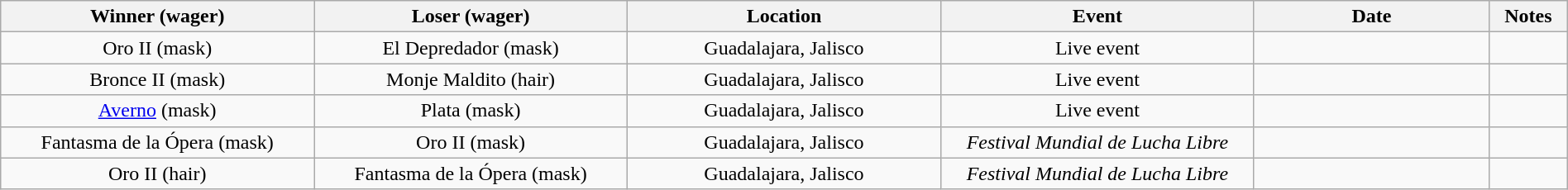<table class="wikitable sortable" width=100%  style="text-align: center">
<tr>
<th width=20% scope="col">Winner (wager)</th>
<th width=20% scope="col">Loser (wager)</th>
<th width=20% scope="col">Location</th>
<th width=20% scope="col">Event</th>
<th width=15% scope="col">Date</th>
<th class="unsortable" width=5% scope="col">Notes</th>
</tr>
<tr>
<td>Oro II (mask)</td>
<td>El Depredador (mask)</td>
<td>Guadalajara, Jalisco</td>
<td>Live event</td>
<td></td>
<td></td>
</tr>
<tr>
<td>Bronce II (mask)</td>
<td>Monje Maldito (hair)</td>
<td>Guadalajara, Jalisco</td>
<td>Live event</td>
<td></td>
<td></td>
</tr>
<tr>
<td><a href='#'>Averno</a> (mask)</td>
<td>Plata (mask)</td>
<td>Guadalajara, Jalisco</td>
<td>Live event</td>
<td></td>
<td></td>
</tr>
<tr>
<td>Fantasma de la Ópera (mask)</td>
<td>Oro II (mask)</td>
<td>Guadalajara, Jalisco</td>
<td><em>Festival Mundial de Lucha Libre</em></td>
<td></td>
<td></td>
</tr>
<tr>
<td>Oro II (hair)</td>
<td>Fantasma de la Ópera (mask)</td>
<td>Guadalajara, Jalisco</td>
<td><em>Festival Mundial de Lucha Libre</em></td>
<td></td>
<td></td>
</tr>
</table>
